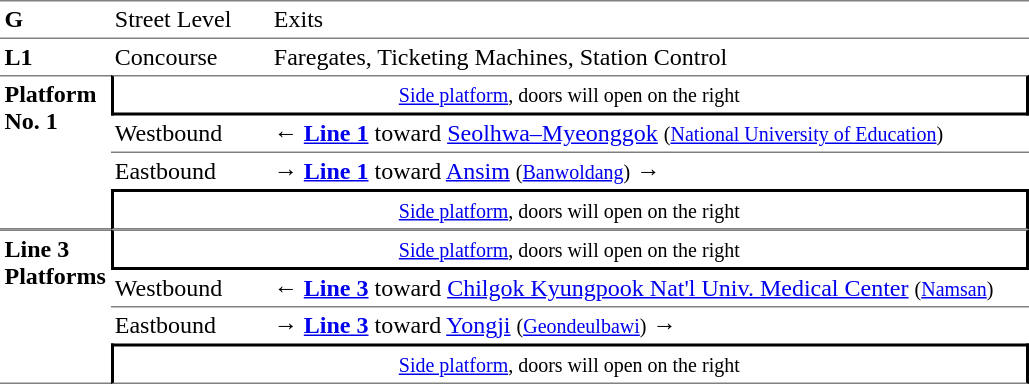<table table border=0 cellspacing=0 cellpadding=3>
<tr>
<td style="border-top:solid 1px gray;border-bottom:solid 1px gray;" width=50 valign=top><strong>G</strong></td>
<td style="border-top:solid 1px gray;border-bottom:solid 1px gray;" width=100 valign=top>Street Level</td>
<td style="border-top:solid 1px gray;border-bottom:solid 1px gray;" width=400 valign=top>Exits</td>
</tr>
<tr>
<td style="border-bottom:solid 0 gray;" width=50 valign=top><strong>L1</strong></td>
<td style="border-bottom:solid 0 gray;" width=100 valign=top>Concourse</td>
<td style="border-bottom:solid 0 gray;" width=500 valign=top>Faregates, Ticketing Machines, Station Control</td>
</tr>
<tr>
<td style="border-top:solid 1px gray;border-bottom:solid 1px gray;" rowspan=4 valign=top><strong>Platform No. 1</strong></td>
<td style="border-top:solid 1px gray;border-right:solid 2px black;border-left:solid 2px black;border-bottom:solid 2px black;text-align:center;" colspan=2><small><a href='#'>Side platform</a>, doors will open on the right</small></td>
</tr>
<tr>
<td style="border-bottom:solid 1px gray;">Westbound</td>
<td style="border-bottom:solid 1px gray;">← <a href='#'><span><span><strong>Line 1</strong></span></span></a> toward <a href='#'>Seolhwa–Myeonggok</a> <small>(<a href='#'>National University of Education</a>)</small></td>
</tr>
<tr>
<td>Eastbound</td>
<td><span>→</span> <a href='#'><span><span><strong>Line 1</strong></span></span></a> toward <a href='#'>Ansim</a> <small>(<a href='#'>Banwoldang</a>)</small> →</td>
</tr>
<tr>
<td style="border-top:solid 2px black;border-right:solid 2px black;border-left:solid 2px black;border-bottom:solid 1px gray;text-align:center;" colspan=2><small><a href='#'>Side platform</a>, doors will open on the right</small></td>
</tr>
<tr>
<td style="border-top:solid 1px gray;border-bottom:solid 1px gray;" rowspan=4 valign=top><strong>Line 3<br>Platforms</strong></td>
<td style="border-top:solid 1px gray;border-right:solid 2px black;border-left:solid 2px black;border-bottom:solid 2px black;text-align:center;" colspan=2><small><a href='#'>Side platform</a>, doors will open on the right</small></td>
</tr>
<tr>
<td style="border-bottom:solid 1px gray;">Westbound</td>
<td style="border-bottom:solid 1px gray;">← <a href='#'><span><span><strong>Line 3</strong></span></span></a> toward <a href='#'>Chilgok Kyungpook Nat'l Univ. Medical Center</a> <small>(<a href='#'>Namsan</a>)</small></td>
</tr>
<tr>
<td>Eastbound</td>
<td><span>→</span> <a href='#'><span><span><strong>Line 3</strong></span></span></a> toward <a href='#'>Yongji</a> <small>(<a href='#'>Geondeulbawi</a>)</small> →</td>
</tr>
<tr>
<td style="border-top:solid 2px black;border-right:solid 2px black;border-left:solid 2px black;border-bottom:solid 1px gray;text-align:center;" colspan=2><small><a href='#'>Side platform</a>, doors will open on the right</small></td>
</tr>
</table>
